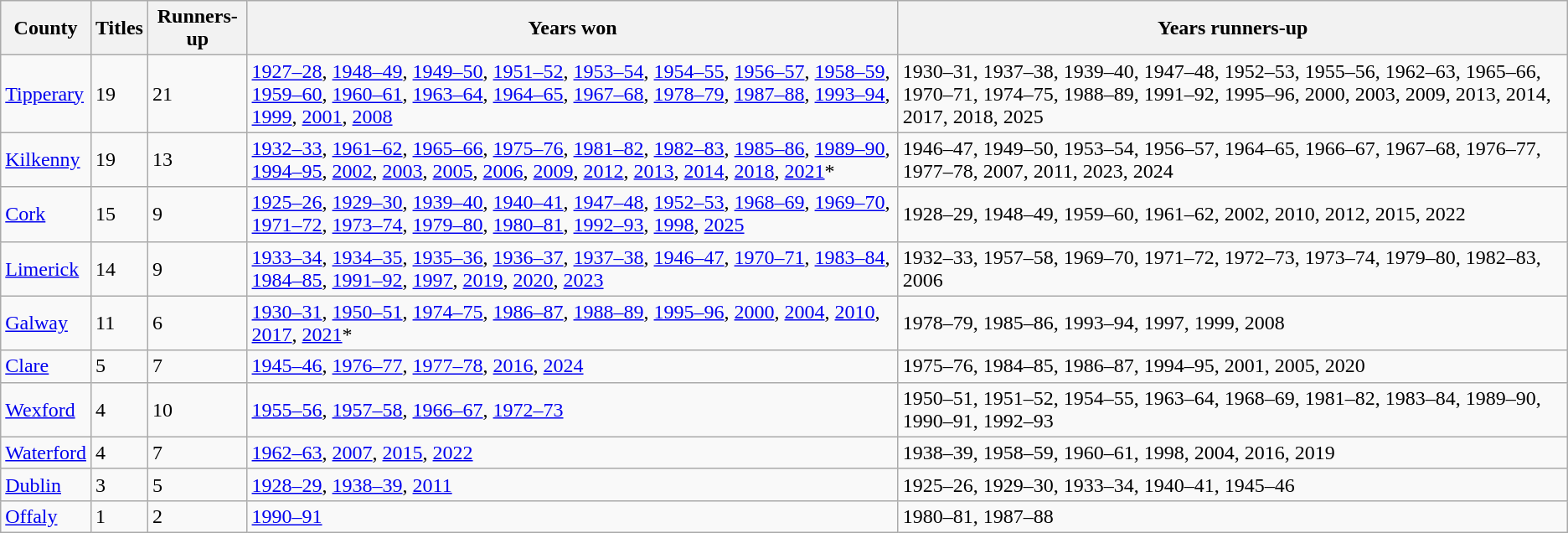<table class="wikitable">
<tr>
<th>County</th>
<th>Titles</th>
<th>Runners-up</th>
<th>Years won</th>
<th>Years runners-up</th>
</tr>
<tr>
<td>  <a href='#'>Tipperary</a></td>
<td>19</td>
<td>21</td>
<td><a href='#'>1927–28</a>, <a href='#'>1948–49</a>, <a href='#'>1949–50</a>, <a href='#'>1951–52</a>, <a href='#'>1953–54</a>, <a href='#'>1954–55</a>, <a href='#'>1956–57</a>, <a href='#'>1958–59</a>, <a href='#'>1959–60</a>, <a href='#'>1960–61</a>, <a href='#'>1963–64</a>, <a href='#'>1964–65</a>, <a href='#'>1967–68</a>, <a href='#'>1978–79</a>, <a href='#'>1987–88</a>, <a href='#'>1993–94</a>, <a href='#'>1999</a>, <a href='#'>2001</a>, <a href='#'>2008</a></td>
<td>1930–31, 1937–38, 1939–40, 1947–48, 1952–53, 1955–56, 1962–63, 1965–66, 1970–71, 1974–75, 1988–89, 1991–92, 1995–96, 2000, 2003, 2009, 2013, 2014, 2017, 2018, 2025</td>
</tr>
<tr>
<td>  <a href='#'>Kilkenny</a></td>
<td>19</td>
<td>13</td>
<td><a href='#'>1932–33</a>, <a href='#'>1961–62</a>, <a href='#'>1965–66</a>, <a href='#'>1975–76</a>, <a href='#'>1981–82</a>, <a href='#'>1982–83</a>, <a href='#'>1985–86</a>, <a href='#'>1989–90</a>, <a href='#'>1994–95</a>, <a href='#'>2002</a>, <a href='#'>2003</a>, <a href='#'>2005</a>, <a href='#'>2006</a>, <a href='#'>2009</a>, <a href='#'>2012</a>, <a href='#'>2013</a>, <a href='#'>2014</a>, <a href='#'>2018</a>, <a href='#'>2021</a>*</td>
<td>1946–47, 1949–50, 1953–54, 1956–57, 1964–65, 1966–67, 1967–68, 1976–77, 1977–78, 2007, 2011, 2023, 2024</td>
</tr>
<tr>
<td> <a href='#'>Cork</a></td>
<td>15</td>
<td>9</td>
<td><a href='#'>1925–26</a>, <a href='#'>1929–30</a>, <a href='#'>1939–40</a>, <a href='#'>1940–41</a>, <a href='#'>1947–48</a>, <a href='#'>1952–53</a>, <a href='#'>1968–69</a>, <a href='#'>1969–70</a>, <a href='#'>1971–72</a>, <a href='#'>1973–74</a>, <a href='#'>1979–80</a>, <a href='#'>1980–81</a>, <a href='#'>1992–93</a>, <a href='#'>1998</a>, <a href='#'>2025</a></td>
<td>1928–29, 1948–49, 1959–60, 1961–62, 2002, 2010, 2012, 2015, 2022</td>
</tr>
<tr>
<td> <a href='#'>Limerick</a></td>
<td>14</td>
<td>9</td>
<td><a href='#'>1933–34</a>, <a href='#'>1934–35</a>, <a href='#'>1935–36</a>, <a href='#'>1936–37</a>, <a href='#'>1937–38</a>, <a href='#'>1946–47</a>, <a href='#'>1970–71</a>, <a href='#'>1983–84</a>, <a href='#'>1984–85</a>, <a href='#'>1991–92</a>, <a href='#'>1997</a>, <a href='#'>2019</a>, <a href='#'>2020</a>, <a href='#'>2023</a></td>
<td>1932–33, 1957–58, 1969–70, 1971–72, 1972–73, 1973–74, 1979–80, 1982–83, 2006</td>
</tr>
<tr>
<td> <a href='#'>Galway</a></td>
<td>11</td>
<td>6</td>
<td><a href='#'>1930–31</a>, <a href='#'>1950–51</a>, <a href='#'>1974–75</a>, <a href='#'>1986–87</a>, <a href='#'>1988–89</a>, <a href='#'>1995–96</a>, <a href='#'>2000</a>, <a href='#'>2004</a>, <a href='#'>2010</a>, <a href='#'>2017</a>, <a href='#'>2021</a>*</td>
<td>1978–79, 1985–86, 1993–94, 1997, 1999, 2008</td>
</tr>
<tr>
<td> <a href='#'>Clare</a></td>
<td>5</td>
<td>7</td>
<td><a href='#'>1945–46</a>, <a href='#'>1976–77</a>, <a href='#'>1977–78</a>, <a href='#'>2016</a>, <a href='#'>2024</a></td>
<td>1975–76, 1984–85, 1986–87, 1994–95, 2001, 2005, 2020</td>
</tr>
<tr>
<td> <a href='#'>Wexford</a></td>
<td>4</td>
<td>10</td>
<td><a href='#'>1955–56</a>, <a href='#'>1957–58</a>, <a href='#'>1966–67</a>, <a href='#'>1972–73</a></td>
<td>1950–51, 1951–52, 1954–55, 1963–64, 1968–69, 1981–82, 1983–84, 1989–90, 1990–91, 1992–93</td>
</tr>
<tr>
<td> <a href='#'>Waterford</a></td>
<td>4</td>
<td>7</td>
<td><a href='#'>1962–63</a>, <a href='#'>2007</a>, <a href='#'>2015</a>, <a href='#'>2022</a></td>
<td>1938–39, 1958–59, 1960–61, 1998, 2004, 2016, 2019</td>
</tr>
<tr>
<td> <a href='#'>Dublin</a></td>
<td>3</td>
<td>5</td>
<td><a href='#'>1928–29</a>, <a href='#'>1938–39</a>, <a href='#'>2011</a></td>
<td>1925–26, 1929–30, 1933–34, 1940–41, 1945–46</td>
</tr>
<tr>
<td> <a href='#'>Offaly</a></td>
<td>1</td>
<td>2</td>
<td><a href='#'>1990–91</a></td>
<td>1980–81, 1987–88</td>
</tr>
</table>
